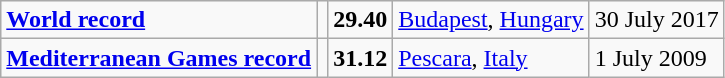<table class="wikitable">
<tr>
<td><strong><a href='#'>World record</a></strong></td>
<td></td>
<td><strong>29.40</strong></td>
<td><a href='#'>Budapest</a>, <a href='#'>Hungary</a></td>
<td>30 July 2017</td>
</tr>
<tr>
<td><strong><a href='#'>Mediterranean Games record</a></strong></td>
<td></td>
<td><strong>31.12</strong></td>
<td><a href='#'>Pescara</a>, <a href='#'>Italy</a></td>
<td>1 July 2009</td>
</tr>
</table>
